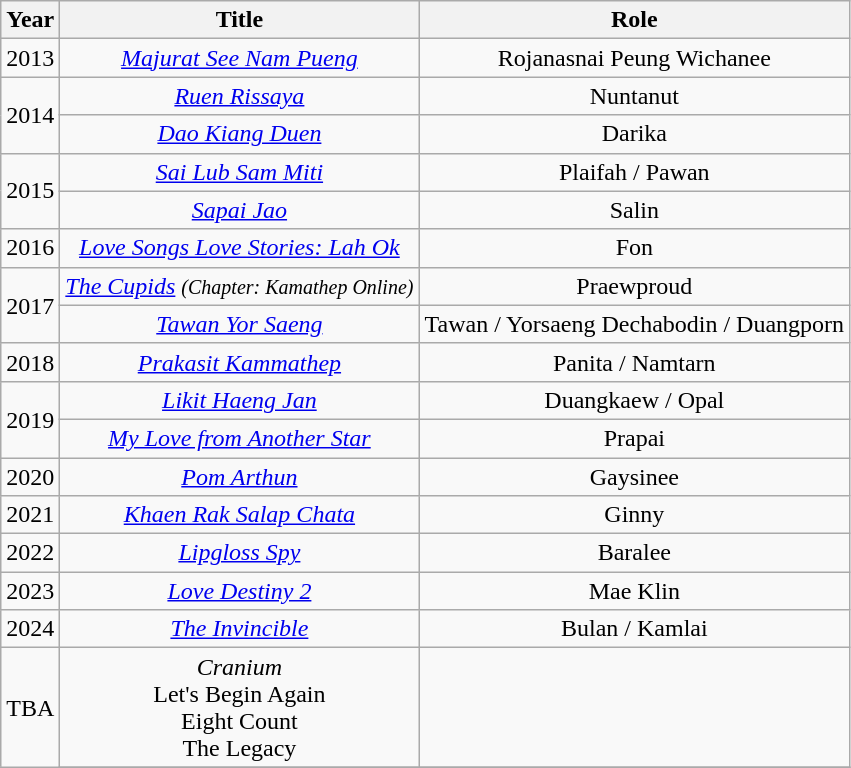<table class="wikitable">
<tr>
<th>Year</th>
<th>Title</th>
<th>Role</th>
</tr>
<tr>
<td align="center">2013</td>
<td align="center"><em><a href='#'>Majurat See Nam Pueng</a></em></td>
<td align="center">Rojanasnai Peung Wichanee</td>
</tr>
<tr>
<td rowspan = "2" align="center">2014</td>
<td align="center"><em><a href='#'>Ruen Rissaya</a></em></td>
<td align="center">Nuntanut</td>
</tr>
<tr>
<td align="center"><em><a href='#'>Dao Kiang Duen</a></em></td>
<td align="center">Darika</td>
</tr>
<tr>
<td rowspan = "2" align="center">2015</td>
<td align="center"><em><a href='#'>Sai Lub Sam Miti</a></em></td>
<td align="center">Plaifah / Pawan</td>
</tr>
<tr>
<td align="center"><em><a href='#'>Sapai Jao</a></em></td>
<td align="center">Salin</td>
</tr>
<tr>
<td align="center">2016</td>
<td align="center"><em><a href='#'>Love Songs Love Stories: Lah Ok</a></em></td>
<td align="center">Fon</td>
</tr>
<tr>
<td rowspan = "2" align="center">2017</td>
<td align="center"><em><a href='#'>The Cupids</a></em> <small><em>(Chapter: Kamathep Online)</em></small></td>
<td align="center">Praewproud</td>
</tr>
<tr>
<td align="center"><em><a href='#'>Tawan Yor Saeng</a></em></td>
<td align="center">Tawan / Yorsaeng Dechabodin / Duangporn</td>
</tr>
<tr>
<td align="center">2018</td>
<td align="center"><em><a href='#'>Prakasit Kammathep</a></em></td>
<td align="center">Panita / Namtarn</td>
</tr>
<tr>
<td rowspan = "2" align="center">2019</td>
<td align="center"><em><a href='#'>Likit Haeng Jan</a></em></td>
<td align="center">Duangkaew / Opal</td>
</tr>
<tr>
<td align="center"><em><a href='#'>My Love from Another Star</a></em></td>
<td align="center">Prapai</td>
</tr>
<tr>
<td align="center">2020</td>
<td align="center"><em><a href='#'>Pom Arthun</a></em></td>
<td align="center">Gaysinee</td>
</tr>
<tr>
<td align="center">2021</td>
<td align="center"><em><a href='#'>Khaen Rak Salap Chata</a> </em></td>
<td align="center">Ginny</td>
</tr>
<tr>
<td align="center">2022</td>
<td align="center"><em><a href='#'>Lipgloss Spy</a></em></td>
<td align="center">Baralee</td>
</tr>
<tr>
<td align="center">2023</td>
<td align="center"><em><a href='#'>Love Destiny 2</a></em></td>
<td align="center">Mae Klin</td>
</tr>
<tr>
<td align="center">2024</td>
<td align="center"><em><a href='#'>The Invincible</a></em></td>
<td align="center">Bulan / Kamlai</td>
</tr>
<tr>
<td rowspan = "2" align="center">TBA</td>
<td align="center"><em>Cranium</em><br>Let's Begin Again<br>Eight Count<br>The Legacy</td>
<td align="center"></td>
</tr>
<tr>
</tr>
</table>
